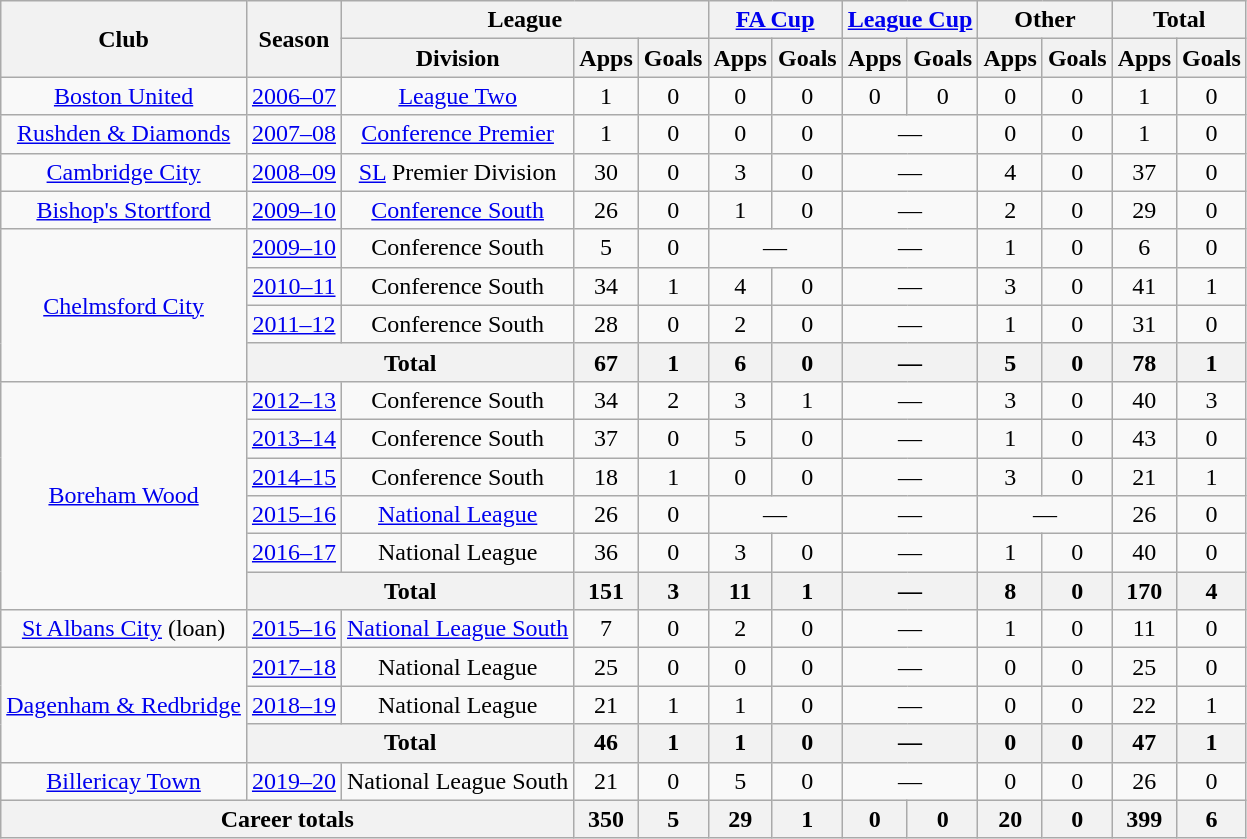<table class="wikitable" style="text-align:center">
<tr>
<th rowspan="2">Club</th>
<th rowspan="2">Season</th>
<th colspan="3">League</th>
<th colspan="2"><a href='#'>FA Cup</a></th>
<th colspan="2"><a href='#'>League Cup</a></th>
<th colspan="2">Other</th>
<th colspan="2">Total</th>
</tr>
<tr>
<th>Division</th>
<th>Apps</th>
<th>Goals</th>
<th>Apps</th>
<th>Goals</th>
<th>Apps</th>
<th>Goals</th>
<th>Apps</th>
<th>Goals</th>
<th>Apps</th>
<th>Goals</th>
</tr>
<tr>
<td><a href='#'>Boston United</a></td>
<td><a href='#'>2006–07</a></td>
<td><a href='#'>League Two</a></td>
<td>1</td>
<td>0</td>
<td>0</td>
<td>0</td>
<td>0</td>
<td>0</td>
<td>0</td>
<td>0</td>
<td>1</td>
<td>0</td>
</tr>
<tr>
<td><a href='#'>Rushden & Diamonds</a></td>
<td><a href='#'>2007–08</a></td>
<td><a href='#'>Conference Premier</a></td>
<td>1</td>
<td>0</td>
<td>0</td>
<td>0</td>
<td colspan="2">—</td>
<td>0</td>
<td>0</td>
<td>1</td>
<td>0</td>
</tr>
<tr>
<td><a href='#'>Cambridge City</a></td>
<td><a href='#'>2008–09</a></td>
<td><a href='#'>SL</a> Premier Division</td>
<td>30</td>
<td>0</td>
<td>3</td>
<td>0</td>
<td colspan="2">—</td>
<td>4</td>
<td>0</td>
<td>37</td>
<td>0</td>
</tr>
<tr>
<td><a href='#'>Bishop's Stortford</a></td>
<td><a href='#'>2009–10</a></td>
<td><a href='#'>Conference South</a></td>
<td>26</td>
<td>0</td>
<td>1</td>
<td>0</td>
<td colspan="2">—</td>
<td>2</td>
<td>0</td>
<td>29</td>
<td>0</td>
</tr>
<tr>
<td rowspan="4"><a href='#'>Chelmsford City</a></td>
<td><a href='#'>2009–10</a></td>
<td>Conference South</td>
<td>5</td>
<td>0</td>
<td colspan="2">—</td>
<td colspan="2">—</td>
<td>1</td>
<td>0</td>
<td>6</td>
<td>0</td>
</tr>
<tr>
<td><a href='#'>2010–11</a></td>
<td>Conference South</td>
<td>34</td>
<td>1</td>
<td>4</td>
<td>0</td>
<td colspan="2">—</td>
<td>3</td>
<td>0</td>
<td>41</td>
<td>1</td>
</tr>
<tr>
<td><a href='#'>2011–12</a></td>
<td>Conference South</td>
<td>28</td>
<td>0</td>
<td>2</td>
<td>0</td>
<td colspan="2">—</td>
<td>1</td>
<td>0</td>
<td>31</td>
<td>0</td>
</tr>
<tr>
<th colspan=2>Total</th>
<th>67</th>
<th>1</th>
<th>6</th>
<th>0</th>
<th colspan="2">—</th>
<th>5</th>
<th>0</th>
<th>78</th>
<th>1</th>
</tr>
<tr>
<td rowspan="6"><a href='#'>Boreham Wood</a></td>
<td><a href='#'>2012–13</a></td>
<td>Conference South</td>
<td>34</td>
<td>2</td>
<td>3</td>
<td>1</td>
<td colspan="2">—</td>
<td>3</td>
<td>0</td>
<td>40</td>
<td>3</td>
</tr>
<tr>
<td><a href='#'>2013–14</a></td>
<td>Conference South</td>
<td>37</td>
<td>0</td>
<td>5</td>
<td>0</td>
<td colspan="2">—</td>
<td>1</td>
<td>0</td>
<td>43</td>
<td>0</td>
</tr>
<tr>
<td><a href='#'>2014–15</a></td>
<td>Conference South</td>
<td>18</td>
<td>1</td>
<td>0</td>
<td>0</td>
<td colspan="2">—</td>
<td>3</td>
<td>0</td>
<td>21</td>
<td>1</td>
</tr>
<tr>
<td><a href='#'>2015–16</a></td>
<td><a href='#'>National League</a></td>
<td>26</td>
<td>0</td>
<td colspan="2">—</td>
<td colspan="2">—</td>
<td colspan="2">—</td>
<td>26</td>
<td>0</td>
</tr>
<tr>
<td><a href='#'>2016–17</a></td>
<td>National League</td>
<td>36</td>
<td>0</td>
<td>3</td>
<td>0</td>
<td colspan="2">—</td>
<td>1</td>
<td>0</td>
<td>40</td>
<td>0</td>
</tr>
<tr>
<th colspan=2>Total</th>
<th>151</th>
<th>3</th>
<th>11</th>
<th>1</th>
<th colspan="2">—</th>
<th>8</th>
<th>0</th>
<th>170</th>
<th>4</th>
</tr>
<tr>
<td><a href='#'>St Albans City</a> (loan)</td>
<td><a href='#'>2015–16</a></td>
<td><a href='#'>National League South</a></td>
<td>7</td>
<td>0</td>
<td>2</td>
<td>0</td>
<td colspan="2">—</td>
<td>1</td>
<td>0</td>
<td>11</td>
<td>0</td>
</tr>
<tr>
<td rowspan="3"><a href='#'>Dagenham & Redbridge</a></td>
<td><a href='#'>2017–18</a></td>
<td>National League</td>
<td>25</td>
<td>0</td>
<td>0</td>
<td>0</td>
<td colspan="2">—</td>
<td>0</td>
<td>0</td>
<td>25</td>
<td>0</td>
</tr>
<tr>
<td><a href='#'>2018–19</a></td>
<td>National League</td>
<td>21</td>
<td>1</td>
<td>1</td>
<td>0</td>
<td colspan="2">—</td>
<td>0</td>
<td>0</td>
<td>22</td>
<td>1</td>
</tr>
<tr>
<th colspan=2>Total</th>
<th>46</th>
<th>1</th>
<th>1</th>
<th>0</th>
<th colspan="2">—</th>
<th>0</th>
<th>0</th>
<th>47</th>
<th>1</th>
</tr>
<tr>
<td><a href='#'>Billericay Town</a></td>
<td><a href='#'>2019–20</a></td>
<td>National League South</td>
<td>21</td>
<td>0</td>
<td>5</td>
<td>0</td>
<td colspan="2">—</td>
<td>0</td>
<td>0</td>
<td>26</td>
<td>0</td>
</tr>
<tr>
<th colspan="3">Career totals</th>
<th>350</th>
<th>5</th>
<th>29</th>
<th>1</th>
<th>0</th>
<th>0</th>
<th>20</th>
<th>0</th>
<th>399</th>
<th>6</th>
</tr>
</table>
